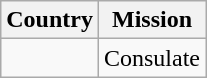<table class=wikitable>
<tr>
<th>Country</th>
<th>Mission</th>
</tr>
<tr>
<td></td>
<td>Consulate</td>
</tr>
</table>
